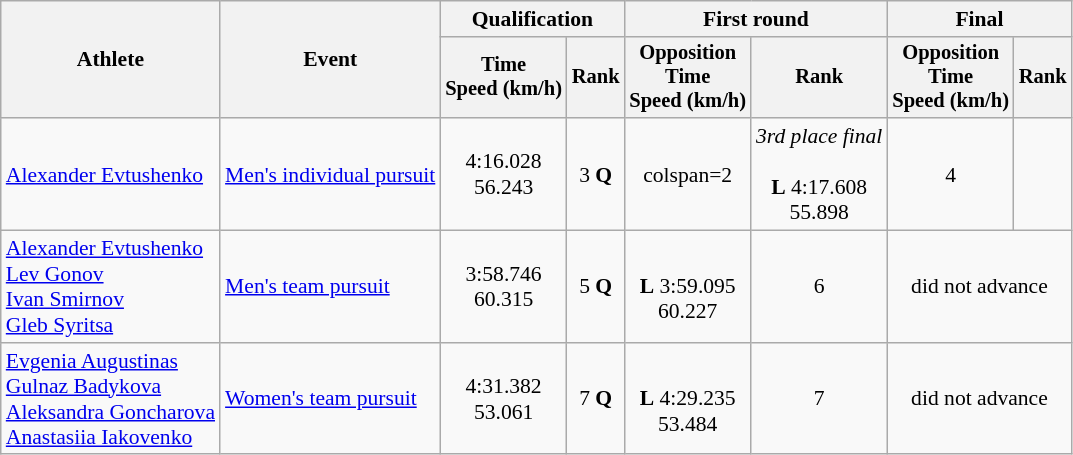<table class="wikitable" style="font-size:90%">
<tr>
<th rowspan="2">Athlete</th>
<th rowspan="2">Event</th>
<th colspan=2>Qualification</th>
<th colspan=2>First round</th>
<th colspan=2>Final</th>
</tr>
<tr style="font-size:95%">
<th>Time<br>Speed (km/h)</th>
<th>Rank</th>
<th>Opposition<br>Time<br>Speed (km/h)</th>
<th>Rank</th>
<th>Opposition<br>Time<br>Speed (km/h)</th>
<th>Rank</th>
</tr>
<tr align=center>
<td align=left><a href='#'>Alexander Evtushenko</a></td>
<td align=left><a href='#'>Men's individual pursuit</a></td>
<td>4:16.028<br>56.243</td>
<td>3 <strong>Q</strong></td>
<td>colspan=2 </td>
<td><em>3rd place final</em><br><br><strong>L</strong> 4:17.608<br>55.898</td>
<td>4</td>
</tr>
<tr align=center>
<td align=left><a href='#'>Alexander Evtushenko</a><br><a href='#'>Lev Gonov</a><br><a href='#'>Ivan Smirnov</a><br><a href='#'>Gleb Syritsa</a></td>
<td align=left><a href='#'>Men's team pursuit</a></td>
<td>3:58.746<br>60.315</td>
<td>5 <strong>Q</strong></td>
<td><br><strong>L</strong> 3:59.095<br>60.227</td>
<td>6</td>
<td colspan=2>did not advance</td>
</tr>
<tr align=center>
<td align=left><a href='#'>Evgenia Augustinas</a><br><a href='#'>Gulnaz Badykova</a><br><a href='#'>Aleksandra Goncharova</a><br><a href='#'>Anastasiia Iakovenko</a></td>
<td align=left><a href='#'>Women's team pursuit</a></td>
<td>4:31.382<br>53.061</td>
<td>7 <strong>Q</strong></td>
<td><br><strong>L</strong> 4:29.235<br>53.484</td>
<td>7</td>
<td colspan=2>did not advance</td>
</tr>
</table>
